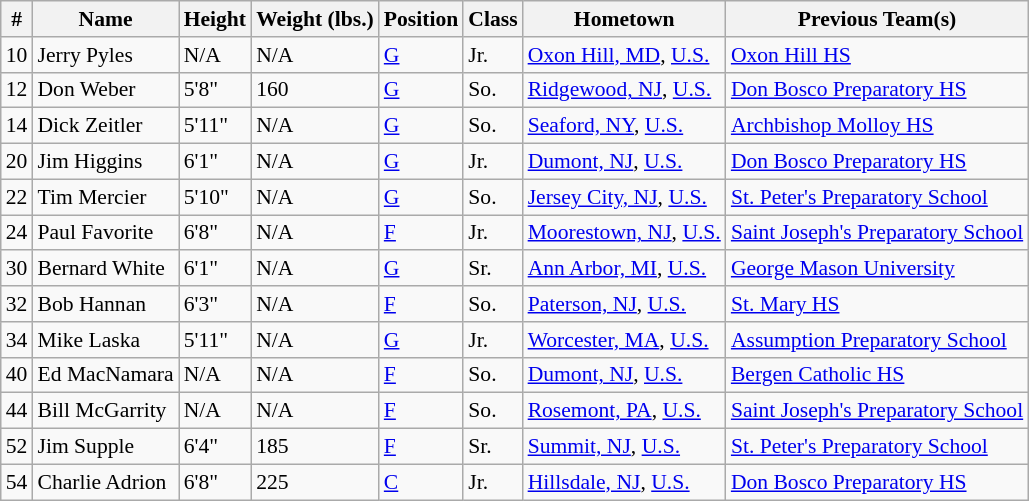<table class="wikitable" style="font-size: 90%">
<tr>
<th>#</th>
<th>Name</th>
<th>Height</th>
<th>Weight (lbs.)</th>
<th>Position</th>
<th>Class</th>
<th>Hometown</th>
<th>Previous Team(s)</th>
</tr>
<tr>
<td>10</td>
<td>Jerry Pyles</td>
<td>N/A</td>
<td>N/A</td>
<td><a href='#'>G</a></td>
<td>Jr.</td>
<td><a href='#'>Oxon Hill, MD</a>, <a href='#'>U.S.</a></td>
<td><a href='#'>Oxon Hill HS</a></td>
</tr>
<tr>
<td>12</td>
<td>Don Weber</td>
<td>5'8"</td>
<td>160</td>
<td><a href='#'>G</a></td>
<td>So.</td>
<td><a href='#'>Ridgewood, NJ</a>, <a href='#'>U.S.</a></td>
<td><a href='#'>Don Bosco Preparatory HS</a></td>
</tr>
<tr>
<td>14</td>
<td>Dick Zeitler</td>
<td>5'11"</td>
<td>N/A</td>
<td><a href='#'>G</a></td>
<td>So.</td>
<td><a href='#'>Seaford, NY</a>, <a href='#'>U.S.</a></td>
<td><a href='#'>Archbishop Molloy HS</a></td>
</tr>
<tr>
<td>20</td>
<td>Jim Higgins</td>
<td>6'1"</td>
<td>N/A</td>
<td><a href='#'>G</a></td>
<td>Jr.</td>
<td><a href='#'>Dumont, NJ</a>, <a href='#'>U.S.</a></td>
<td><a href='#'>Don Bosco Preparatory HS</a></td>
</tr>
<tr>
<td>22</td>
<td>Tim Mercier</td>
<td>5'10"</td>
<td>N/A</td>
<td><a href='#'>G</a></td>
<td>So.</td>
<td><a href='#'>Jersey City, NJ</a>, <a href='#'>U.S.</a></td>
<td><a href='#'>St. Peter's Preparatory School</a></td>
</tr>
<tr>
<td>24</td>
<td>Paul Favorite</td>
<td>6'8"</td>
<td>N/A</td>
<td><a href='#'>F</a></td>
<td>Jr.</td>
<td><a href='#'>Moorestown, NJ</a>, <a href='#'>U.S.</a></td>
<td><a href='#'>Saint Joseph's Preparatory School</a></td>
</tr>
<tr>
<td>30</td>
<td>Bernard White</td>
<td>6'1"</td>
<td>N/A</td>
<td><a href='#'>G</a></td>
<td>Sr.</td>
<td><a href='#'>Ann Arbor, MI</a>, <a href='#'>U.S.</a></td>
<td><a href='#'>George Mason University</a></td>
</tr>
<tr>
<td>32</td>
<td>Bob Hannan</td>
<td>6'3"</td>
<td>N/A</td>
<td><a href='#'>F</a></td>
<td>So.</td>
<td><a href='#'>Paterson, NJ</a>, <a href='#'>U.S.</a></td>
<td><a href='#'>St. Mary HS</a></td>
</tr>
<tr>
<td>34</td>
<td>Mike Laska</td>
<td>5'11"</td>
<td>N/A</td>
<td><a href='#'>G</a></td>
<td>Jr.</td>
<td><a href='#'>Worcester, MA</a>, <a href='#'>U.S.</a></td>
<td><a href='#'>Assumption Preparatory School</a></td>
</tr>
<tr>
<td>40</td>
<td>Ed MacNamara</td>
<td>N/A</td>
<td>N/A</td>
<td><a href='#'>F</a></td>
<td>So.</td>
<td><a href='#'>Dumont, NJ</a>, <a href='#'>U.S.</a></td>
<td><a href='#'>Bergen Catholic HS</a></td>
</tr>
<tr>
<td>44</td>
<td>Bill McGarrity</td>
<td>N/A</td>
<td>N/A</td>
<td><a href='#'>F</a></td>
<td>So.</td>
<td><a href='#'>Rosemont, PA</a>, <a href='#'>U.S.</a></td>
<td><a href='#'>Saint Joseph's Preparatory School</a></td>
</tr>
<tr>
<td>52</td>
<td>Jim Supple</td>
<td>6'4"</td>
<td>185</td>
<td><a href='#'>F</a></td>
<td>Sr.</td>
<td><a href='#'>Summit, NJ</a>, <a href='#'>U.S.</a></td>
<td><a href='#'>St. Peter's Preparatory School</a></td>
</tr>
<tr>
<td>54</td>
<td>Charlie Adrion</td>
<td>6'8"</td>
<td>225</td>
<td><a href='#'>C</a></td>
<td>Jr.</td>
<td><a href='#'>Hillsdale, NJ</a>, <a href='#'>U.S.</a></td>
<td><a href='#'>Don Bosco Preparatory HS</a></td>
</tr>
</table>
